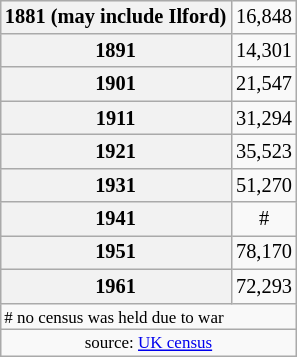<table class="wikitable"  style="float:right; font-size:85%; margin-left:10px;">
<tr>
<th style="text-align:center;">1881 (may include Ilford)</th>
<td style="text-align:center;">16,848</td>
</tr>
<tr>
<th style="text-align:center;">1891</th>
<td style="text-align:center;">14,301</td>
</tr>
<tr>
<th style="text-align:center;">1901</th>
<td style="text-align:center;">21,547</td>
</tr>
<tr>
<th style="text-align:center;">1911</th>
<td style="text-align:center;">31,294</td>
</tr>
<tr>
<th style="text-align:center;">1921</th>
<td style="text-align:center;">35,523</td>
</tr>
<tr>
<th style="text-align:center;">1931</th>
<td style="text-align:center;">51,270</td>
</tr>
<tr>
<th style="text-align:center;">1941</th>
<td style="text-align:center;">#</td>
</tr>
<tr>
<th style="text-align:center;">1951</th>
<td style="text-align:center;">78,170</td>
</tr>
<tr>
<th style="text-align:center;">1961</th>
<td style="text-align:center;">72,293</td>
</tr>
<tr>
<td style="font-size:smaller" colspan=2># no census was held due to war</td>
</tr>
<tr>
<td colspan="2" style="font-size:smaller; text-align:center;">source: <a href='#'>UK census</a></td>
</tr>
</table>
